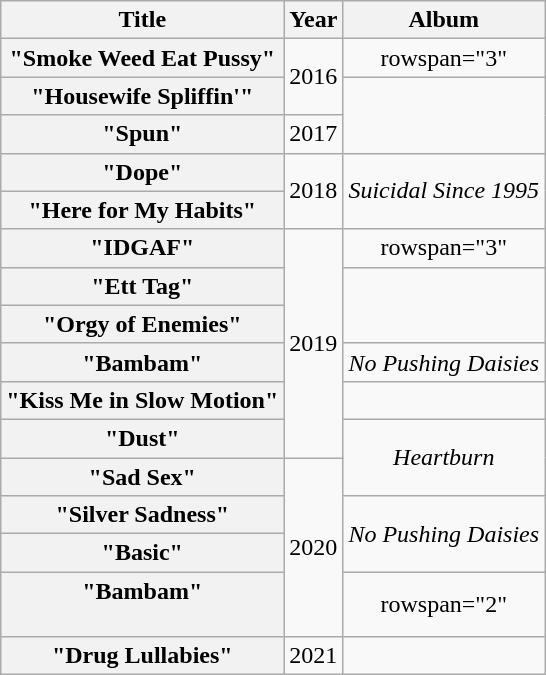<table class="wikitable plainrowheaders" style="text-align:center;">
<tr>
<th scope="col">Title</th>
<th scope="col">Year</th>
<th scope="col">Album</th>
</tr>
<tr>
<th scope="row">"Smoke Weed Eat Pussy"</th>
<td rowspan="2">2016</td>
<td>rowspan="3" </td>
</tr>
<tr>
<th scope="row">"Housewife Spliffin'"</th>
</tr>
<tr>
<th scope="row">"Spun"</th>
<td>2017</td>
</tr>
<tr>
<th scope="row">"Dope"</th>
<td rowspan="2">2018</td>
<td rowspan="2"><em>Suicidal Since 1995</em></td>
</tr>
<tr>
<th scope="row">"Here for My Habits"</th>
</tr>
<tr>
<th scope="row">"IDGAF"</th>
<td rowspan="6">2019</td>
<td>rowspan="3" </td>
</tr>
<tr>
<th scope="row">"Ett Tag"<br></th>
</tr>
<tr>
<th scope="row">"Orgy of Enemies"<br></th>
</tr>
<tr>
<th scope="row">"Bambam"<br></th>
<td><em>No Pushing Daisies</em></td>
</tr>
<tr>
<th scope="row">"Kiss Me in Slow Motion"</th>
<td></td>
</tr>
<tr>
<th scope="row">"Dust"</th>
<td rowspan="2"><em>Heartburn</em></td>
</tr>
<tr>
<th scope="row">"Sad Sex"</th>
<td rowspan="4">2020</td>
</tr>
<tr>
<th scope="row">"Silver Sadness"</th>
<td rowspan="2"><em>No Pushing Daisies</em></td>
</tr>
<tr>
<th scope="row">"Basic"</th>
</tr>
<tr>
<th scope="row">"Bambam"<br><br></th>
<td>rowspan="2" </td>
</tr>
<tr>
<th scope="row">"Drug Lullabies"</th>
<td>2021</td>
</tr>
</table>
